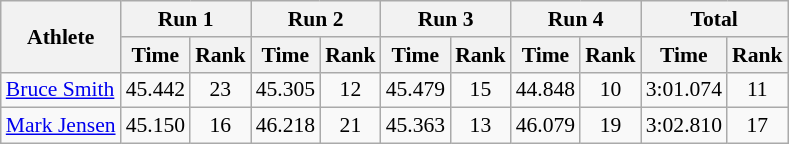<table class="wikitable" border="1" style="font-size:90%">
<tr>
<th rowspan="2">Athlete</th>
<th colspan="2">Run 1</th>
<th colspan="2">Run 2</th>
<th colspan="2">Run 3</th>
<th colspan="2">Run 4</th>
<th colspan="2">Total</th>
</tr>
<tr>
<th>Time</th>
<th>Rank</th>
<th>Time</th>
<th>Rank</th>
<th>Time</th>
<th>Rank</th>
<th>Time</th>
<th>Rank</th>
<th>Time</th>
<th>Rank</th>
</tr>
<tr>
<td><a href='#'>Bruce Smith</a></td>
<td align="center">45.442</td>
<td align="center">23</td>
<td align="center">45.305</td>
<td align="center">12</td>
<td align="center">45.479</td>
<td align="center">15</td>
<td align="center">44.848</td>
<td align="center">10</td>
<td align="center">3:01.074</td>
<td align="center">11</td>
</tr>
<tr>
<td><a href='#'>Mark Jensen</a></td>
<td align="center">45.150</td>
<td align="center">16</td>
<td align="center">46.218</td>
<td align="center">21</td>
<td align="center">45.363</td>
<td align="center">13</td>
<td align="center">46.079</td>
<td align="center">19</td>
<td align="center">3:02.810</td>
<td align="center">17</td>
</tr>
</table>
